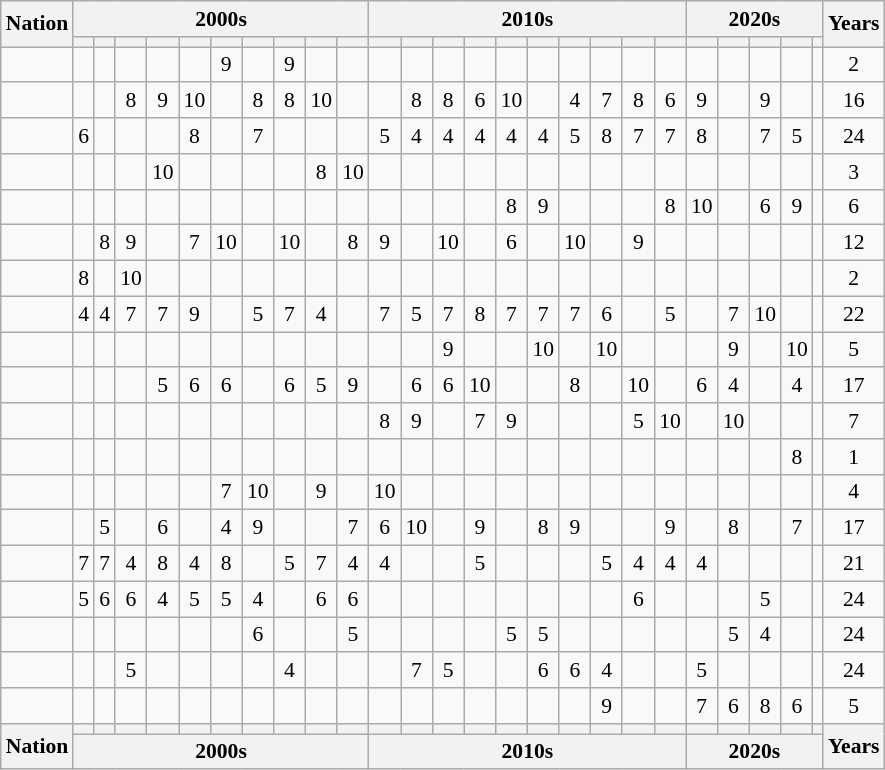<table class="wikitable" style="text-align:center; font-size:90%;">
<tr>
<th rowspan=2>Nation</th>
<th colspan="10">2000s</th>
<th colspan="10">2010s</th>
<th colspan=5>2020s</th>
<th rowspan=2>Years</th>
</tr>
<tr>
<th></th>
<th></th>
<th></th>
<th></th>
<th></th>
<th></th>
<th></th>
<th></th>
<th></th>
<th></th>
<th></th>
<th></th>
<th></th>
<th></th>
<th></th>
<th></th>
<th></th>
<th></th>
<th></th>
<th></th>
<th></th>
<th></th>
<th></th>
<th></th>
<th></th>
</tr>
<tr>
<td align=left></td>
<td></td>
<td></td>
<td></td>
<td></td>
<td></td>
<td>9</td>
<td></td>
<td>9</td>
<td></td>
<td></td>
<td></td>
<td></td>
<td></td>
<td></td>
<td></td>
<td></td>
<td></td>
<td></td>
<td></td>
<td></td>
<td></td>
<td></td>
<td></td>
<td></td>
<td></td>
<td>2</td>
</tr>
<tr>
<td align="left"></td>
<td></td>
<td></td>
<td>8</td>
<td>9</td>
<td>10</td>
<td></td>
<td>8</td>
<td>8</td>
<td>10</td>
<td></td>
<td></td>
<td>8</td>
<td>8</td>
<td>6</td>
<td>10</td>
<td></td>
<td>4</td>
<td>7</td>
<td>8</td>
<td>6</td>
<td>9</td>
<td></td>
<td>9</td>
<td></td>
<td></td>
<td>16</td>
</tr>
<tr>
<td align="left"></td>
<td>6</td>
<td></td>
<td></td>
<td></td>
<td>8</td>
<td></td>
<td>7</td>
<td></td>
<td></td>
<td></td>
<td>5</td>
<td>4</td>
<td>4</td>
<td>4</td>
<td>4</td>
<td>4</td>
<td>5</td>
<td>8</td>
<td>7</td>
<td>7</td>
<td>8</td>
<td></td>
<td>7</td>
<td>5</td>
<td></td>
<td>24</td>
</tr>
<tr>
<td align="left"></td>
<td></td>
<td></td>
<td></td>
<td>10</td>
<td></td>
<td></td>
<td></td>
<td></td>
<td>8</td>
<td>10</td>
<td></td>
<td></td>
<td></td>
<td></td>
<td></td>
<td></td>
<td></td>
<td></td>
<td></td>
<td></td>
<td></td>
<td></td>
<td></td>
<td></td>
<td></td>
<td>3</td>
</tr>
<tr>
<td align=left></td>
<td></td>
<td></td>
<td></td>
<td></td>
<td></td>
<td></td>
<td></td>
<td></td>
<td></td>
<td></td>
<td></td>
<td></td>
<td></td>
<td></td>
<td>8</td>
<td>9</td>
<td></td>
<td></td>
<td></td>
<td>8</td>
<td>10</td>
<td></td>
<td>6</td>
<td>9</td>
<td></td>
<td>6</td>
</tr>
<tr>
<td align=left></td>
<td></td>
<td>8</td>
<td>9</td>
<td></td>
<td>7</td>
<td>10</td>
<td></td>
<td>10</td>
<td></td>
<td>8</td>
<td>9</td>
<td></td>
<td>10</td>
<td></td>
<td>6</td>
<td></td>
<td>10</td>
<td></td>
<td>9</td>
<td></td>
<td></td>
<td></td>
<td></td>
<td></td>
<td></td>
<td>12</td>
</tr>
<tr>
<td align=left></td>
<td>8</td>
<td></td>
<td>10</td>
<td></td>
<td></td>
<td></td>
<td></td>
<td></td>
<td></td>
<td></td>
<td></td>
<td></td>
<td></td>
<td></td>
<td></td>
<td></td>
<td></td>
<td></td>
<td></td>
<td></td>
<td></td>
<td></td>
<td></td>
<td></td>
<td></td>
<td>2</td>
</tr>
<tr>
<td align=left></td>
<td>4</td>
<td>4</td>
<td>7</td>
<td>7</td>
<td>9</td>
<td></td>
<td>5</td>
<td>7</td>
<td>4</td>
<td></td>
<td>7</td>
<td>5</td>
<td>7</td>
<td>8</td>
<td>7</td>
<td>7</td>
<td>7</td>
<td>6</td>
<td></td>
<td>5</td>
<td></td>
<td>7</td>
<td>10</td>
<td></td>
<td></td>
<td>22</td>
</tr>
<tr>
<td align=left></td>
<td></td>
<td></td>
<td></td>
<td></td>
<td></td>
<td></td>
<td></td>
<td></td>
<td></td>
<td></td>
<td></td>
<td></td>
<td>9</td>
<td></td>
<td></td>
<td>10</td>
<td></td>
<td>10</td>
<td></td>
<td></td>
<td></td>
<td>9</td>
<td></td>
<td>10</td>
<td></td>
<td>5</td>
</tr>
<tr>
<td align=left></td>
<td></td>
<td></td>
<td></td>
<td>5</td>
<td>6</td>
<td>6</td>
<td></td>
<td>6</td>
<td>5</td>
<td>9</td>
<td></td>
<td>6</td>
<td>6</td>
<td>10</td>
<td></td>
<td></td>
<td>8</td>
<td></td>
<td>10</td>
<td></td>
<td>6</td>
<td>4</td>
<td></td>
<td>4</td>
<td></td>
<td>17</td>
</tr>
<tr>
<td align=left></td>
<td></td>
<td></td>
<td></td>
<td></td>
<td></td>
<td></td>
<td></td>
<td></td>
<td></td>
<td></td>
<td>8</td>
<td>9</td>
<td></td>
<td>7</td>
<td>9</td>
<td></td>
<td></td>
<td></td>
<td>5</td>
<td>10</td>
<td></td>
<td>10</td>
<td></td>
<td></td>
<td></td>
<td>7</td>
</tr>
<tr>
<td align=left></td>
<td></td>
<td></td>
<td></td>
<td></td>
<td></td>
<td></td>
<td></td>
<td></td>
<td></td>
<td></td>
<td></td>
<td></td>
<td></td>
<td></td>
<td></td>
<td></td>
<td></td>
<td></td>
<td></td>
<td></td>
<td></td>
<td></td>
<td></td>
<td>8</td>
<td></td>
<td>1</td>
</tr>
<tr>
<td align="left"></td>
<td></td>
<td></td>
<td></td>
<td></td>
<td></td>
<td>7</td>
<td>10</td>
<td></td>
<td>9</td>
<td></td>
<td>10</td>
<td></td>
<td></td>
<td></td>
<td></td>
<td></td>
<td></td>
<td></td>
<td></td>
<td></td>
<td></td>
<td></td>
<td></td>
<td></td>
<td></td>
<td>4</td>
</tr>
<tr>
<td align="left"></td>
<td></td>
<td>5</td>
<td></td>
<td>6</td>
<td></td>
<td>4</td>
<td>9</td>
<td></td>
<td></td>
<td>7</td>
<td>6</td>
<td>10</td>
<td></td>
<td>9</td>
<td></td>
<td>8</td>
<td>9</td>
<td></td>
<td></td>
<td>9</td>
<td></td>
<td>8</td>
<td></td>
<td>7</td>
<td></td>
<td>17</td>
</tr>
<tr>
<td align="left"></td>
<td>7</td>
<td>7</td>
<td>4</td>
<td>8</td>
<td>4</td>
<td>8</td>
<td></td>
<td>5</td>
<td>7</td>
<td>4</td>
<td>4</td>
<td></td>
<td></td>
<td>5</td>
<td></td>
<td></td>
<td></td>
<td>5</td>
<td>4</td>
<td>4</td>
<td>4</td>
<td></td>
<td></td>
<td></td>
<td></td>
<td>21</td>
</tr>
<tr>
<td align="left"></td>
<td>5</td>
<td>6</td>
<td>6</td>
<td>4</td>
<td>5</td>
<td>5</td>
<td>4</td>
<td></td>
<td>6</td>
<td>6</td>
<td></td>
<td></td>
<td></td>
<td></td>
<td></td>
<td></td>
<td></td>
<td></td>
<td>6</td>
<td></td>
<td></td>
<td></td>
<td>5</td>
<td></td>
<td></td>
<td>24</td>
</tr>
<tr>
<td align="left"></td>
<td></td>
<td></td>
<td></td>
<td></td>
<td></td>
<td></td>
<td>6</td>
<td></td>
<td></td>
<td>5</td>
<td></td>
<td></td>
<td></td>
<td></td>
<td>5</td>
<td>5</td>
<td></td>
<td></td>
<td></td>
<td></td>
<td></td>
<td>5</td>
<td>4</td>
<td></td>
<td></td>
<td>24</td>
</tr>
<tr>
<td align="left"></td>
<td></td>
<td></td>
<td>5</td>
<td></td>
<td></td>
<td></td>
<td></td>
<td>4</td>
<td></td>
<td></td>
<td></td>
<td>7</td>
<td>5</td>
<td></td>
<td></td>
<td>6</td>
<td>6</td>
<td>4</td>
<td></td>
<td></td>
<td>5</td>
<td></td>
<td></td>
<td></td>
<td></td>
<td>24</td>
</tr>
<tr>
<td align=left></td>
<td></td>
<td></td>
<td></td>
<td></td>
<td></td>
<td></td>
<td></td>
<td></td>
<td></td>
<td></td>
<td></td>
<td></td>
<td></td>
<td></td>
<td></td>
<td></td>
<td></td>
<td>9</td>
<td></td>
<td></td>
<td>7</td>
<td>6</td>
<td>8</td>
<td>6</td>
<td></td>
<td>5</td>
</tr>
<tr>
<th rowspan=2>Nation</th>
<th></th>
<th></th>
<th></th>
<th></th>
<th></th>
<th></th>
<th></th>
<th></th>
<th></th>
<th></th>
<th></th>
<th></th>
<th></th>
<th></th>
<th></th>
<th></th>
<th></th>
<th></th>
<th></th>
<th></th>
<th></th>
<th></th>
<th></th>
<th></th>
<th></th>
<th rowspan=2>Years</th>
</tr>
<tr>
<th colspan="10">2000s</th>
<th colspan="10">2010s</th>
<th colspan=5>2020s</th>
</tr>
</table>
